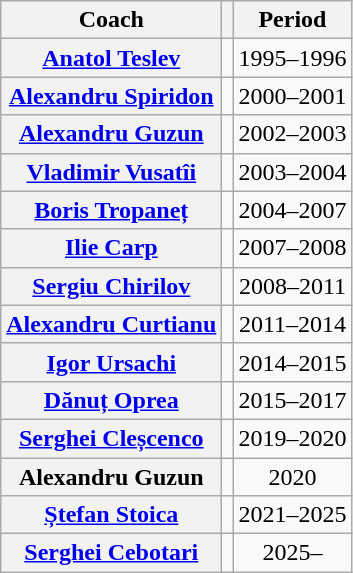<table class="wikitable sortable plainrowheaders" style="text-align:center;">
<tr>
<th scope="col">Coach</th>
<th scope="col"></th>
<th scope="col">Period</th>
</tr>
<tr>
<th scope="row"><a href='#'>Anatol Teslev</a></th>
<td></td>
<td>1995–1996</td>
</tr>
<tr>
<th scope="row"><a href='#'>Alexandru Spiridon</a></th>
<td></td>
<td>2000–2001</td>
</tr>
<tr>
<th scope="row"><a href='#'>Alexandru Guzun</a></th>
<td></td>
<td>2002–2003</td>
</tr>
<tr>
<th scope="row"><a href='#'>Vladimir Vusatîi</a></th>
<td></td>
<td>2003–2004</td>
</tr>
<tr>
<th scope="row"><a href='#'>Boris Tropaneț</a></th>
<td></td>
<td>2004–2007</td>
</tr>
<tr>
<th scope="row"><a href='#'>Ilie Carp</a></th>
<td></td>
<td>2007–2008</td>
</tr>
<tr>
<th scope="row"><a href='#'>Sergiu Chirilov</a></th>
<td></td>
<td>2008–2011</td>
</tr>
<tr>
<th scope="row"><a href='#'>Alexandru Curtianu</a></th>
<td></td>
<td>2011–2014</td>
</tr>
<tr>
<th scope="row"><a href='#'>Igor Ursachi</a></th>
<td></td>
<td>2014–2015</td>
</tr>
<tr>
<th scope="row"><a href='#'>Dănuț Oprea</a></th>
<td></td>
<td>2015–2017</td>
</tr>
<tr>
<th scope="row"><a href='#'>Serghei Cleșcenco</a></th>
<td></td>
<td>2019–2020</td>
</tr>
<tr>
<th scope="row">Alexandru Guzun</th>
<td></td>
<td>2020</td>
</tr>
<tr>
<th scope="row"><a href='#'>Ștefan Stoica</a></th>
<td></td>
<td>2021–2025</td>
</tr>
<tr>
<th scope="row"><a href='#'><strong>Serghei Cebotari</strong></a></th>
<td></td>
<td>2025–</td>
</tr>
</table>
